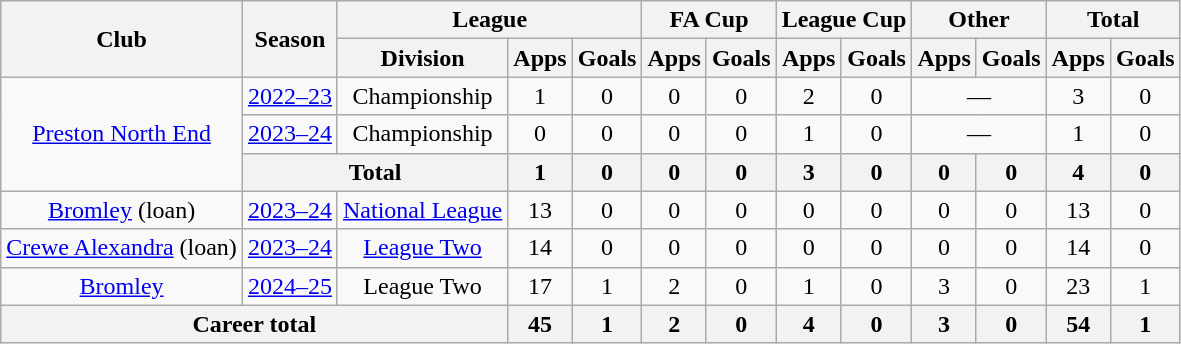<table class="wikitable" style="text-align: center;">
<tr>
<th rowspan="2">Club</th>
<th rowspan="2">Season</th>
<th colspan="3">League</th>
<th colspan="2">FA Cup</th>
<th colspan="2">League Cup</th>
<th colspan="2">Other</th>
<th colspan="2">Total</th>
</tr>
<tr>
<th>Division</th>
<th>Apps</th>
<th>Goals</th>
<th>Apps</th>
<th>Goals</th>
<th>Apps</th>
<th>Goals</th>
<th>Apps</th>
<th>Goals</th>
<th>Apps</th>
<th>Goals</th>
</tr>
<tr>
<td rowspan=3><a href='#'>Preston North End</a></td>
<td><a href='#'>2022–23</a></td>
<td>Championship</td>
<td>1</td>
<td>0</td>
<td>0</td>
<td>0</td>
<td>2</td>
<td>0</td>
<td colspan="2">—</td>
<td>3</td>
<td>0</td>
</tr>
<tr>
<td><a href='#'>2023–24</a></td>
<td>Championship</td>
<td>0</td>
<td>0</td>
<td>0</td>
<td>0</td>
<td>1</td>
<td>0</td>
<td colspan="2">—</td>
<td>1</td>
<td>0</td>
</tr>
<tr>
<th colspan=2>Total</th>
<th>1</th>
<th>0</th>
<th>0</th>
<th>0</th>
<th>3</th>
<th>0</th>
<th>0</th>
<th>0</th>
<th>4</th>
<th>0</th>
</tr>
<tr>
<td><a href='#'>Bromley</a> (loan)</td>
<td><a href='#'>2023–24</a></td>
<td><a href='#'>National League</a></td>
<td>13</td>
<td>0</td>
<td>0</td>
<td>0</td>
<td>0</td>
<td>0</td>
<td>0</td>
<td>0</td>
<td>13</td>
<td>0</td>
</tr>
<tr>
<td><a href='#'>Crewe Alexandra</a> (loan)</td>
<td><a href='#'>2023–24</a></td>
<td><a href='#'>League Two</a></td>
<td>14</td>
<td>0</td>
<td>0</td>
<td>0</td>
<td>0</td>
<td>0</td>
<td>0</td>
<td>0</td>
<td>14</td>
<td>0</td>
</tr>
<tr>
<td><a href='#'>Bromley</a></td>
<td><a href='#'>2024–25</a></td>
<td>League Two</td>
<td>17</td>
<td>1</td>
<td>2</td>
<td>0</td>
<td>1</td>
<td>0</td>
<td>3</td>
<td>0</td>
<td>23</td>
<td>1</td>
</tr>
<tr>
<th colspan="3">Career total</th>
<th>45</th>
<th>1</th>
<th>2</th>
<th>0</th>
<th>4</th>
<th>0</th>
<th>3</th>
<th>0</th>
<th>54</th>
<th>1</th>
</tr>
</table>
